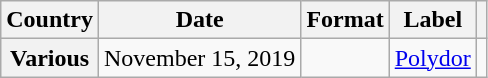<table class="wikitable plainrowheaders" border="1">
<tr>
<th scope="col">Country</th>
<th scope="col">Date</th>
<th scope="col">Format</th>
<th scope="col">Label</th>
<th scope="col"></th>
</tr>
<tr>
<th scope="row">Various</th>
<td>November 15, 2019</td>
<td></td>
<td><a href='#'>Polydor</a></td>
<td align="center"></td>
</tr>
</table>
